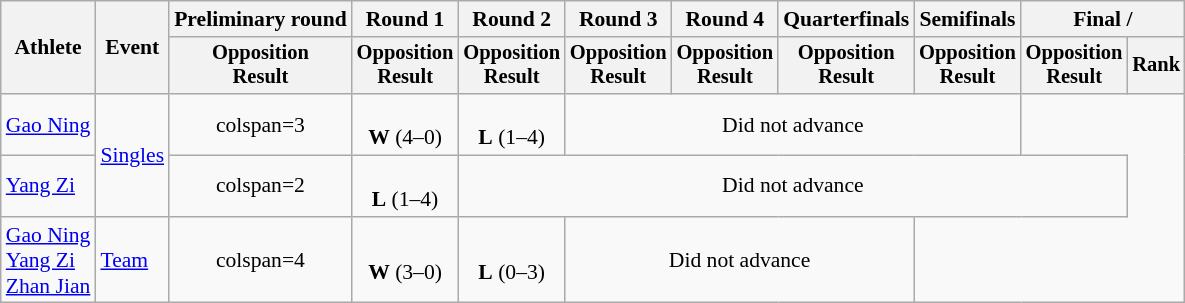<table class="wikitable" style="font-size:90%">
<tr>
<th rowspan="2">Athlete</th>
<th rowspan="2">Event</th>
<th>Preliminary round</th>
<th>Round 1</th>
<th>Round 2</th>
<th>Round 3</th>
<th>Round 4</th>
<th>Quarterfinals</th>
<th>Semifinals</th>
<th colspan=2>Final / </th>
</tr>
<tr style="font-size:95%">
<th>Opposition<br>Result</th>
<th>Opposition<br>Result</th>
<th>Opposition<br>Result</th>
<th>Opposition<br>Result</th>
<th>Opposition<br>Result</th>
<th>Opposition<br>Result</th>
<th>Opposition<br>Result</th>
<th>Opposition<br>Result</th>
<th>Rank</th>
</tr>
<tr align=center>
<td align=left><a href='#'>Gao Ning</a></td>
<td align=left rowspan=2><a href='#'>Singles</a></td>
<td>colspan=3 </td>
<td><br><strong>W</strong> (4–0)</td>
<td><br><strong>L</strong> (1–4)</td>
<td colspan=4>Did not advance</td>
</tr>
<tr align=center>
<td align=left><a href='#'>Yang Zi</a></td>
<td>colspan=2 </td>
<td><br><strong>L</strong> (1–4)</td>
<td colspan=6>Did not advance</td>
</tr>
<tr align=center>
<td align=left><a href='#'>Gao Ning</a><br><a href='#'>Yang Zi</a><br><a href='#'>Zhan Jian</a></td>
<td align=left><a href='#'>Team</a></td>
<td>colspan=4 </td>
<td><br> <strong>W</strong> (3–0)</td>
<td><br> <strong>L</strong> (0–3)</td>
<td colspan=3>Did not advance</td>
</tr>
</table>
